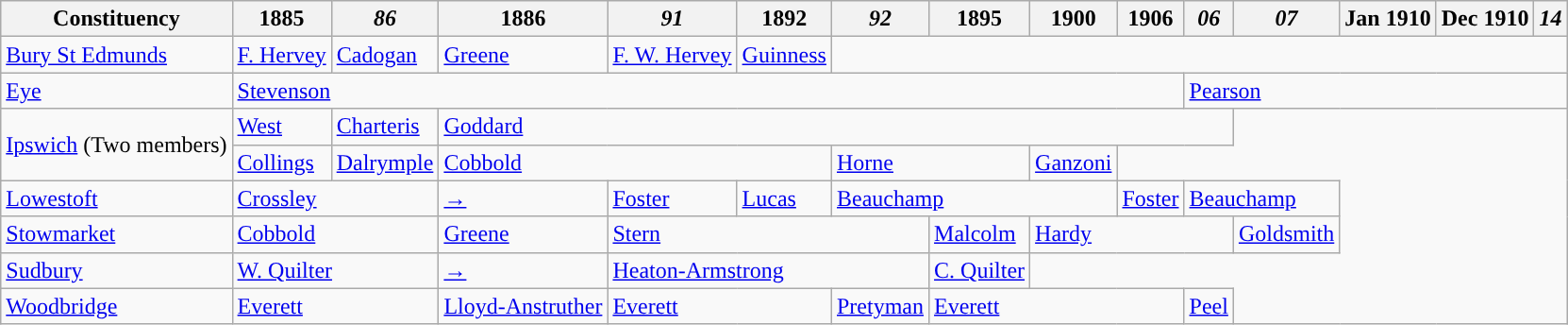<table class="wikitable">
<tr>
<th>Constituency</th>
<th>1885</th>
<th><em>86</em></th>
<th>1886</th>
<th><em>91</em></th>
<th>1892</th>
<th><em>92</em></th>
<th>1895</th>
<th>1900</th>
<th>1906</th>
<th><em>06</em></th>
<th><em>07</em></th>
<th>Jan 1910</th>
<th>Dec 1910</th>
<th><em>14</em></th>
</tr>
<tr>
<td><a href='#'>Bury St Edmunds</a></td>
<td><a href='#'>F. Hervey</a></td>
<td><a href='#'>Cadogan</a></td>
<td><a href='#'>Greene</a></td>
<td><a href='#'>F. W. Hervey</a></td>
<td><a href='#'>Guinness</a></td>
</tr>
<tr>
<td><a href='#'>Eye</a></td>
<td colspan="9"><a href='#'>Stevenson</a></td>
<td colspan="5" bgcolor=><a href='#'>Pearson</a></td>
</tr>
<tr>
<td rowspan="2"><a href='#'>Ipswich</a> (Two members)</td>
<td bgcolor=><a href='#'>West</a></td>
<td><a href='#'>Charteris</a></td>
<td colspan="8"><a href='#'>Goddard</a></td>
</tr>
<tr>
<td bgcolor=><a href='#'>Collings</a></td>
<td><a href='#'>Dalrymple</a></td>
<td colspan="3"><a href='#'>Cobbold</a></td>
<td colspan="2"><a href='#'>Horne</a></td>
<td><a href='#'>Ganzoni</a></td>
</tr>
<tr>
<td><a href='#'>Lowestoft</a></td>
<td colspan="2"><a href='#'>Crossley</a></td>
<td><a href='#'>→</a></td>
<td><a href='#'>Foster</a></td>
<td><a href='#'>Lucas</a></td>
<td colspan="3"><a href='#'>Beauchamp</a></td>
<td><a href='#'>Foster</a></td>
<td colspan="2"><a href='#'>Beauchamp</a></td>
</tr>
<tr>
<td><a href='#'>Stowmarket</a></td>
<td colspan="2"><a href='#'>Cobbold</a></td>
<td><a href='#'>Greene</a></td>
<td colspan="3" bgcolor=><a href='#'>Stern</a></td>
<td><a href='#'>Malcolm</a></td>
<td colspan="3"><a href='#'>Hardy</a></td>
<td><a href='#'>Goldsmith</a></td>
</tr>
<tr>
<td><a href='#'>Sudbury</a></td>
<td colspan="2"><a href='#'>W. Quilter</a></td>
<td><a href='#'>→</a></td>
<td colspan="3"><a href='#'>Heaton-Armstrong</a></td>
<td><a href='#'>C. Quilter</a></td>
</tr>
<tr>
<td><a href='#'>Woodbridge</a></td>
<td colspan="2"><a href='#'>Everett</a></td>
<td><a href='#'>Lloyd-Anstruther</a></td>
<td colspan="2"><a href='#'>Everett</a></td>
<td><a href='#'>Pretyman</a></td>
<td colspan="3"><a href='#'>Everett</a></td>
<td><a href='#'>Peel</a></td>
</tr>
</table>
